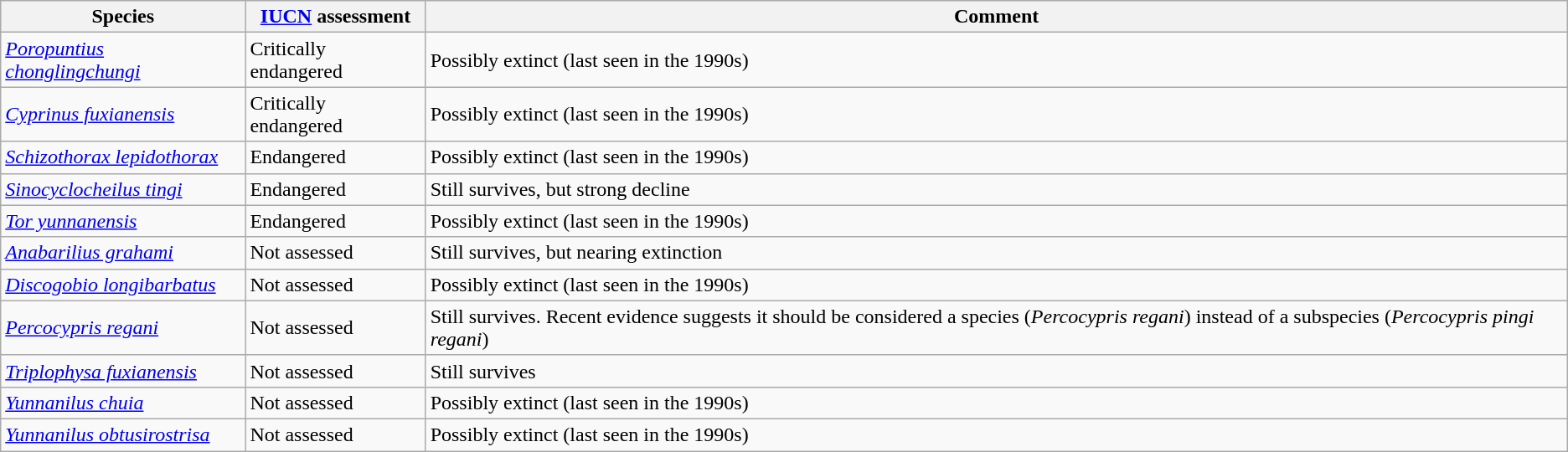<table class="wikitable">
<tr>
<th>Species</th>
<th><a href='#'>IUCN</a> assessment</th>
<th>Comment</th>
</tr>
<tr>
<td><em><a href='#'>Poropuntius chonglingchungi</a></em></td>
<td>Critically endangered</td>
<td>Possibly extinct (last seen in the 1990s)</td>
</tr>
<tr>
<td><em><a href='#'>Cyprinus fuxianensis</a></em></td>
<td>Critically endangered</td>
<td>Possibly extinct (last seen in the 1990s)</td>
</tr>
<tr>
<td><em><a href='#'>Schizothorax lepidothorax</a></em></td>
<td>Endangered</td>
<td>Possibly extinct (last seen in the 1990s)</td>
</tr>
<tr>
<td><em><a href='#'>Sinocyclocheilus tingi</a></em></td>
<td>Endangered</td>
<td>Still survives, but strong decline</td>
</tr>
<tr>
<td><em><a href='#'>Tor yunnanensis</a></em></td>
<td>Endangered</td>
<td>Possibly extinct (last seen in the 1990s)</td>
</tr>
<tr>
<td><em><a href='#'>Anabarilius grahami</a></em></td>
<td>Not assessed</td>
<td>Still survives, but nearing extinction</td>
</tr>
<tr>
<td><em><a href='#'>Discogobio longibarbatus</a></em></td>
<td>Not assessed</td>
<td>Possibly extinct (last seen in the 1990s)</td>
</tr>
<tr>
<td><em><a href='#'>Percocypris regani</a></em></td>
<td>Not assessed</td>
<td>Still survives. Recent evidence suggests it should be considered a species (<em>Percocypris regani</em>) instead of a subspecies (<em>Percocypris pingi regani</em>)</td>
</tr>
<tr>
<td><em><a href='#'>Triplophysa fuxianensis</a></em></td>
<td>Not assessed</td>
<td>Still survives</td>
</tr>
<tr>
<td><em><a href='#'>Yunnanilus chuia</a></em></td>
<td>Not assessed</td>
<td>Possibly extinct (last seen in the 1990s)</td>
</tr>
<tr>
<td><em><a href='#'>Yunnanilus obtusirostrisa</a></em></td>
<td>Not assessed</td>
<td>Possibly extinct (last seen in the 1990s)</td>
</tr>
</table>
